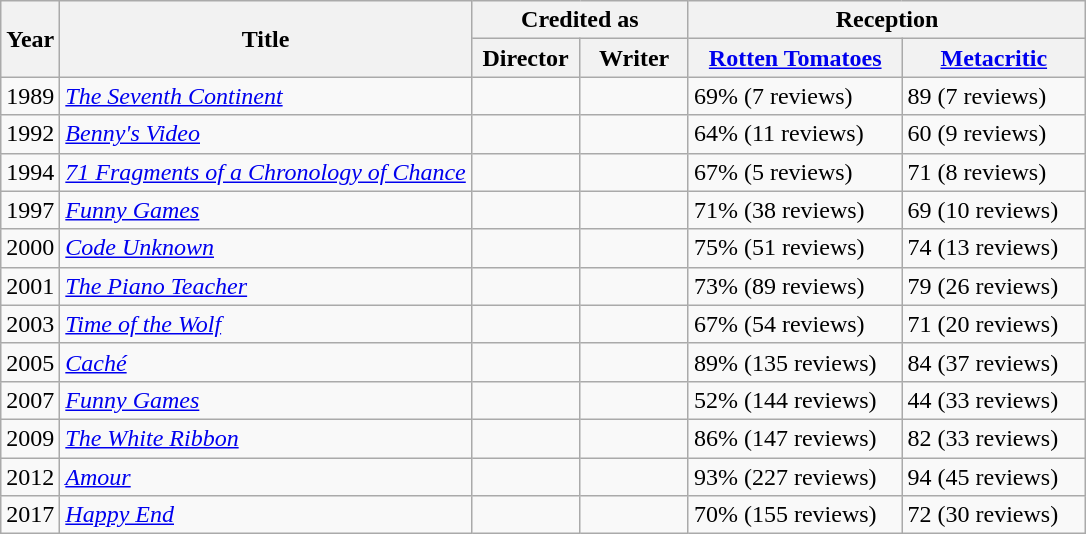<table class="wikitable">
<tr>
<th rowspan="2">Year</th>
<th rowspan="2">Title</th>
<th colspan="2">Credited as</th>
<th colspan="2">Reception</th>
</tr>
<tr>
<th width=65>Director</th>
<th width=65>Writer</th>
<th width=135><a href='#'>Rotten Tomatoes</a></th>
<th width=115><a href='#'>Metacritic</a></th>
</tr>
<tr>
<td>1989</td>
<td><em><a href='#'>The Seventh Continent</a></em></td>
<td></td>
<td></td>
<td>69% (7 reviews)</td>
<td>89 (7 reviews)</td>
</tr>
<tr>
<td>1992</td>
<td><em><a href='#'>Benny's Video</a></em></td>
<td></td>
<td></td>
<td>64% (11 reviews)</td>
<td>60 (9 reviews)</td>
</tr>
<tr>
<td>1994</td>
<td><em><a href='#'>71 Fragments of a Chronology of Chance</a></em></td>
<td></td>
<td></td>
<td>67% (5 reviews)</td>
<td>71 (8 reviews)</td>
</tr>
<tr>
<td>1997</td>
<td><em><a href='#'>Funny Games</a></em></td>
<td></td>
<td></td>
<td>71% (38 reviews)</td>
<td>69 (10 reviews)</td>
</tr>
<tr>
<td>2000</td>
<td><em><a href='#'>Code Unknown</a></em></td>
<td></td>
<td></td>
<td>75% (51 reviews)</td>
<td>74 (13 reviews)</td>
</tr>
<tr>
<td>2001</td>
<td><em><a href='#'>The Piano Teacher</a></em></td>
<td></td>
<td></td>
<td>73% (89 reviews)</td>
<td>79 (26 reviews)</td>
</tr>
<tr>
<td>2003</td>
<td><em><a href='#'>Time of the Wolf</a></em></td>
<td></td>
<td></td>
<td>67% (54 reviews)</td>
<td>71 (20 reviews)</td>
</tr>
<tr>
<td>2005</td>
<td><em><a href='#'>Caché</a></em></td>
<td></td>
<td></td>
<td>89% (135 reviews)</td>
<td>84 (37 reviews)</td>
</tr>
<tr>
<td>2007</td>
<td><em><a href='#'>Funny Games</a></em></td>
<td></td>
<td></td>
<td>52% (144 reviews)</td>
<td>44 (33 reviews)</td>
</tr>
<tr>
<td>2009</td>
<td><em><a href='#'>The White Ribbon</a></em></td>
<td></td>
<td></td>
<td>86% (147 reviews)</td>
<td>82 (33 reviews)</td>
</tr>
<tr>
<td>2012</td>
<td><em><a href='#'>Amour</a></em></td>
<td></td>
<td></td>
<td>93% (227 reviews)</td>
<td>94 (45 reviews)</td>
</tr>
<tr>
<td>2017</td>
<td><em><a href='#'>Happy End</a></em></td>
<td></td>
<td></td>
<td>70% (155 reviews)</td>
<td>72 (30 reviews)</td>
</tr>
</table>
